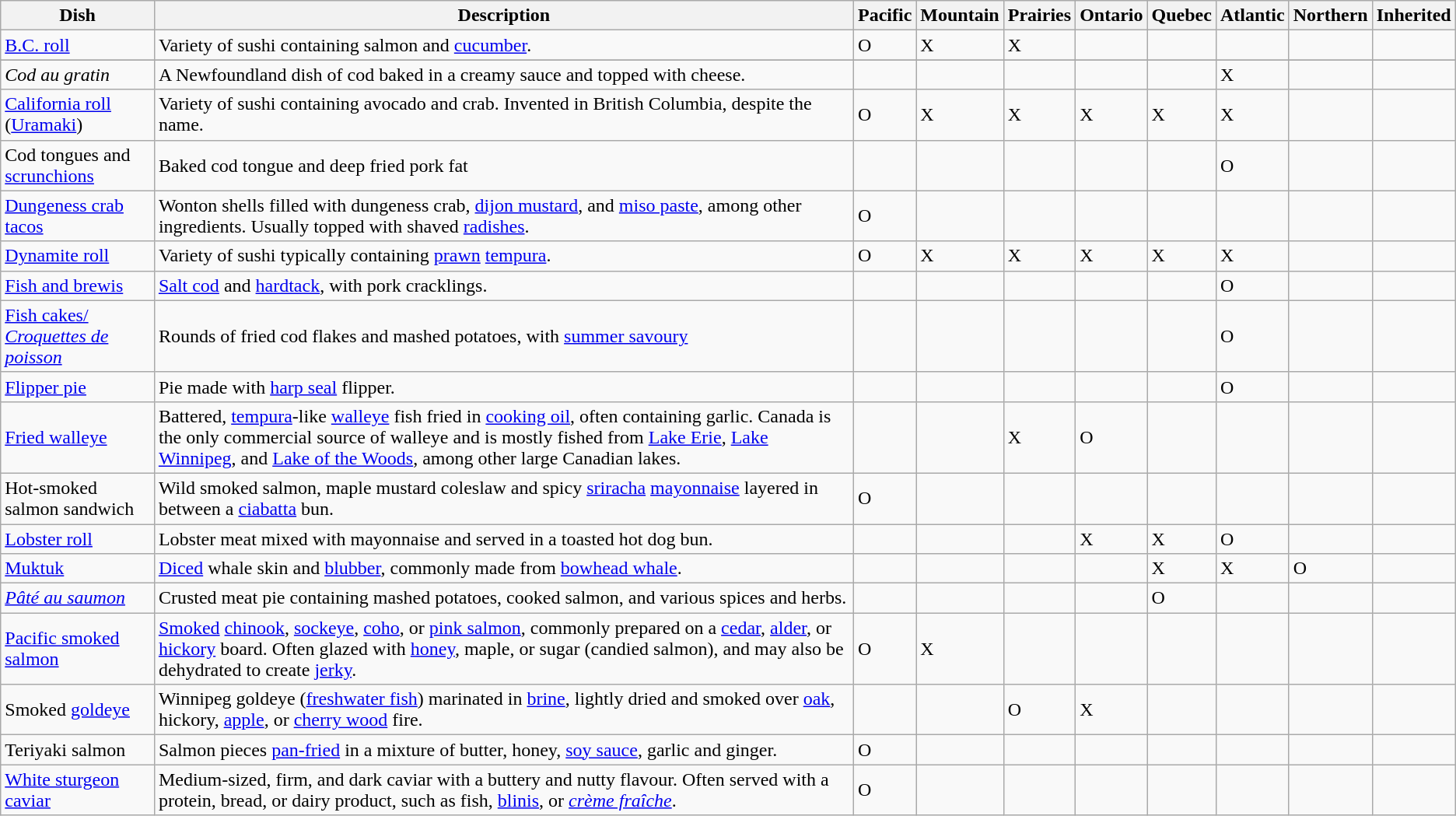<table class="wikitable sortable sticky-header" style=text-align:left" style="margin:1em auto;">
<tr>
<th>Dish</th>
<th>Description</th>
<th>Pacific</th>
<th>Mountain</th>
<th>Prairies</th>
<th>Ontario</th>
<th>Quebec</th>
<th>Atlantic</th>
<th>Northern</th>
<th>Inherited</th>
</tr>
<tr>
<td><a href='#'>B.C. roll</a></td>
<td>Variety of sushi containing salmon and <a href='#'>cucumber</a>.</td>
<td>O</td>
<td>X</td>
<td>X</td>
<td></td>
<td></td>
<td></td>
<td></td>
<td></td>
</tr>
<tr>
</tr>
<tr>
<td><em>Cod au gratin</em></td>
<td>A Newfoundland dish of cod baked in a creamy sauce and topped with cheese.</td>
<td></td>
<td></td>
<td></td>
<td></td>
<td></td>
<td>X</td>
<td></td>
<td></td>
</tr>
<tr>
<td><a href='#'>California roll</a> (<a href='#'>Uramaki</a>)</td>
<td>Variety of sushi containing avocado and crab. Invented in British Columbia, despite the name.</td>
<td>O</td>
<td>X</td>
<td>X</td>
<td>X</td>
<td>X</td>
<td>X</td>
<td></td>
<td></td>
</tr>
<tr>
<td>Cod tongues and <a href='#'>scrunchions</a></td>
<td>Baked cod tongue and deep fried pork fat </td>
<td></td>
<td></td>
<td></td>
<td></td>
<td></td>
<td>O</td>
<td></td>
<td></td>
</tr>
<tr>
<td><a href='#'>Dungeness crab</a> <a href='#'>tacos</a></td>
<td>Wonton shells filled with dungeness crab, <a href='#'>dijon mustard</a>, and <a href='#'>miso paste</a>, among other ingredients. Usually topped with shaved <a href='#'>radishes</a>.</td>
<td>O</td>
<td></td>
<td></td>
<td></td>
<td></td>
<td></td>
<td></td>
<td></td>
</tr>
<tr>
<td><a href='#'>Dynamite roll</a></td>
<td>Variety of sushi typically containing <a href='#'>prawn</a> <a href='#'>tempura</a>.</td>
<td>O</td>
<td>X</td>
<td>X</td>
<td>X</td>
<td>X</td>
<td>X</td>
<td></td>
<td></td>
</tr>
<tr>
<td><a href='#'>Fish and brewis</a></td>
<td><a href='#'>Salt cod</a> and <a href='#'>hardtack</a>, with pork cracklings.</td>
<td></td>
<td></td>
<td></td>
<td></td>
<td></td>
<td>O</td>
<td></td>
<td></td>
</tr>
<tr>
<td><a href='#'>Fish cakes/ <em>Croquettes de poisson</em></a></td>
<td>Rounds of fried cod flakes and mashed potatoes, with <a href='#'>summer savoury</a></td>
<td></td>
<td></td>
<td></td>
<td></td>
<td></td>
<td>O</td>
<td></td>
<td></td>
</tr>
<tr>
<td><a href='#'>Flipper pie</a></td>
<td>Pie made with <a href='#'>harp seal</a> flipper.</td>
<td></td>
<td></td>
<td></td>
<td></td>
<td></td>
<td>O</td>
<td></td>
<td></td>
</tr>
<tr>
<td><a href='#'>Fried walleye</a></td>
<td>Battered, <a href='#'>tempura</a>-like <a href='#'>walleye</a> fish fried in <a href='#'>cooking oil</a>, often containing garlic. Canada is the only commercial source of walleye and is mostly fished from <a href='#'>Lake Erie</a>, <a href='#'>Lake Winnipeg</a>, and <a href='#'>Lake of the Woods</a>, among other large Canadian lakes.</td>
<td></td>
<td></td>
<td>X</td>
<td>O</td>
<td></td>
<td></td>
<td></td>
<td></td>
</tr>
<tr>
<td>Hot-smoked salmon sandwich</td>
<td>Wild smoked salmon, maple mustard coleslaw and spicy <a href='#'>sriracha</a> <a href='#'>mayonnaise</a> layered in between a <a href='#'>ciabatta</a> bun.</td>
<td>O</td>
<td></td>
<td></td>
<td></td>
<td></td>
<td></td>
<td></td>
<td></td>
</tr>
<tr>
<td><a href='#'>Lobster roll</a></td>
<td>Lobster meat mixed with mayonnaise and served in a toasted hot dog bun.</td>
<td></td>
<td></td>
<td></td>
<td>X</td>
<td>X</td>
<td>O</td>
<td></td>
<td></td>
</tr>
<tr>
<td><a href='#'>Muktuk</a></td>
<td><a href='#'>Diced</a> whale skin and <a href='#'>blubber</a>, commonly made from <a href='#'>bowhead whale</a>.</td>
<td></td>
<td></td>
<td></td>
<td></td>
<td>X</td>
<td>X</td>
<td>O</td>
<td></td>
</tr>
<tr>
<td><em><a href='#'>Pâté au saumon</a></em></td>
<td>Crusted meat pie containing mashed potatoes, cooked salmon, and various spices and herbs.</td>
<td></td>
<td></td>
<td></td>
<td></td>
<td>O</td>
<td></td>
<td></td>
<td></td>
</tr>
<tr>
<td><a href='#'>Pacific smoked salmon</a></td>
<td><a href='#'>Smoked</a> <a href='#'>chinook</a>, <a href='#'>sockeye</a>, <a href='#'>coho</a>, or <a href='#'>pink salmon</a>, commonly prepared on a <a href='#'>cedar</a>, <a href='#'>alder</a>, or <a href='#'>hickory</a> board. Often glazed with <a href='#'>honey</a>, maple, or sugar (candied salmon), and may also be dehydrated to create <a href='#'>jerky</a>.</td>
<td>O</td>
<td>X</td>
<td></td>
<td></td>
<td></td>
<td></td>
<td></td>
<td></td>
</tr>
<tr>
<td>Smoked <a href='#'>goldeye</a></td>
<td>Winnipeg goldeye (<a href='#'>freshwater fish</a>) marinated in <a href='#'>brine</a>, lightly dried and smoked over <a href='#'>oak</a>, hickory, <a href='#'>apple</a>, or <a href='#'>cherry wood</a> fire.</td>
<td></td>
<td></td>
<td>O</td>
<td>X</td>
<td></td>
<td></td>
<td></td>
<td></td>
</tr>
<tr>
<td>Teriyaki salmon</td>
<td>Salmon pieces <a href='#'>pan-fried</a> in a mixture of butter, honey, <a href='#'>soy sauce</a>, garlic and ginger.</td>
<td>O</td>
<td></td>
<td></td>
<td></td>
<td></td>
<td></td>
<td></td>
<td></td>
</tr>
<tr>
<td><a href='#'>White sturgeon</a> <a href='#'>caviar</a></td>
<td>Medium-sized, firm, and dark caviar with a buttery and nutty flavour. Often served with a protein, bread, or dairy product, such as fish, <a href='#'>blinis</a>, or <em><a href='#'>crème fraîche</a></em>.</td>
<td>O</td>
<td></td>
<td></td>
<td></td>
<td></td>
<td></td>
<td></td>
<td></td>
</tr>
</table>
